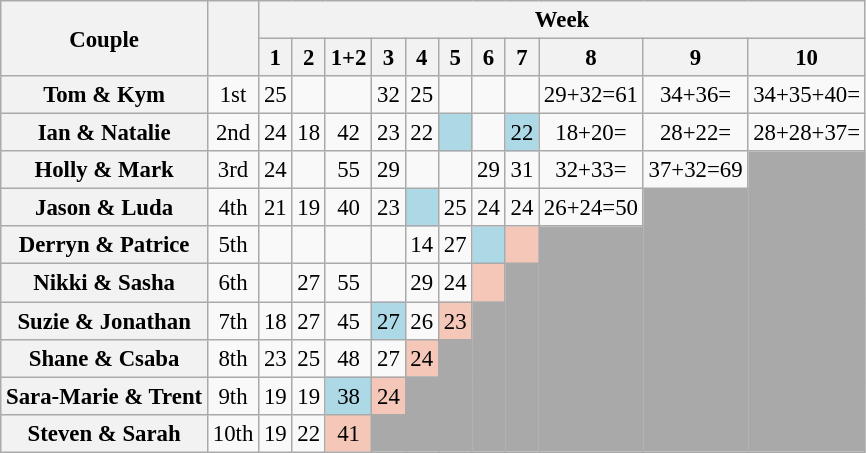<table class="wikitable sortable" style="text-align:center; font-size:95%">
<tr>
<th rowspan="2" scope="col">Couple</th>
<th rowspan="2" scope="col"></th>
<th colspan="11">Week</th>
</tr>
<tr>
<th scope="col">1</th>
<th scope="col">2</th>
<th scope="col">1+2</th>
<th scope="col">3</th>
<th scope="col">4</th>
<th scope="col">5</th>
<th scope="col">6</th>
<th scope="col">7</th>
<th scope="col">8</th>
<th scope="col">9</th>
<th scope="col">10</th>
</tr>
<tr>
<th scope="row">Tom & Kym</th>
<td>1st</td>
<td>25</td>
<td></td>
<td></td>
<td>32</td>
<td>25</td>
<td></td>
<td></td>
<td></td>
<td>29+32=61</td>
<td>34+36=</td>
<td>34+35+40=</td>
</tr>
<tr>
<th scope="row">Ian & Natalie</th>
<td>2nd</td>
<td>24</td>
<td>18</td>
<td>42</td>
<td>23</td>
<td>22</td>
<td bgcolor="lightblue"></td>
<td></td>
<td bgcolor="lightblue">22</td>
<td>18+20=</td>
<td>28+22=</td>
<td>28+28+37=</td>
</tr>
<tr>
<th scope="row">Holly & Mark</th>
<td>3rd</td>
<td>24</td>
<td></td>
<td>55</td>
<td>29</td>
<td></td>
<td></td>
<td>29</td>
<td>31</td>
<td>32+33=</td>
<td>37+32=69</td>
<td rowspan="8" style="background:darkgrey;"></td>
</tr>
<tr>
<th scope="row">Jason & Luda</th>
<td>4th</td>
<td>21</td>
<td>19</td>
<td>40</td>
<td>23</td>
<td bgcolor="lightblue"></td>
<td>25</td>
<td>24</td>
<td>24</td>
<td>26+24=50</td>
<td rowspan="7" style="background:darkgrey;"></td>
</tr>
<tr>
<th scope="row">Derryn & Patrice</th>
<td>5th</td>
<td></td>
<td></td>
<td></td>
<td></td>
<td>14</td>
<td>27</td>
<td bgcolor="lightblue"></td>
<td bgcolor="f4c7b8"></td>
<td rowspan="6" style="background:darkgrey;"></td>
</tr>
<tr>
<th scope="row">Nikki & Sasha</th>
<td>6th</td>
<td></td>
<td>27</td>
<td>55</td>
<td></td>
<td>29</td>
<td>24</td>
<td bgcolor="f4c7b8"></td>
<td rowspan="5" style="background:darkgrey;"></td>
</tr>
<tr>
<th scope="row">Suzie & Jonathan</th>
<td>7th</td>
<td>18</td>
<td>27</td>
<td>45</td>
<td bgcolor="lightblue">27</td>
<td>26</td>
<td bgcolor="f4c7b8">23</td>
<td rowspan="4" style="background:darkgrey;"></td>
</tr>
<tr>
<th scope="row">Shane & Csaba</th>
<td>8th</td>
<td>23</td>
<td>25</td>
<td>48</td>
<td>27</td>
<td bgcolor="f4c7b8">24</td>
<td rowspan="3" style="background:darkgrey;"></td>
</tr>
<tr>
<th scope="row">Sara-Marie & Trent</th>
<td>9th</td>
<td>19</td>
<td>19</td>
<td bgcolor="lightblue">38</td>
<td bgcolor="f4c7b8">24</td>
<td rowspan="2" style="background:darkgrey;"></td>
</tr>
<tr>
<th scope="row">Steven & Sarah</th>
<td>10th</td>
<td>19</td>
<td>22</td>
<td bgcolor="f4c7b8">41</td>
<td style="background:darkgrey;"></td>
</tr>
</table>
